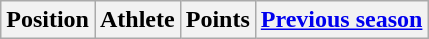<table class="wikitable">
<tr>
<th>Position</th>
<th>Athlete</th>
<th>Points</th>
<th><a href='#'>Previous season</a><br></th>
</tr>
</table>
